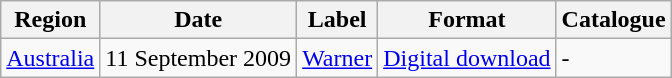<table class="wikitable">
<tr>
<th>Region</th>
<th>Date</th>
<th>Label</th>
<th>Format</th>
<th>Catalogue</th>
</tr>
<tr>
<td><a href='#'>Australia</a></td>
<td>11 September 2009</td>
<td><a href='#'>Warner</a></td>
<td><a href='#'>Digital download</a></td>
<td>-</td>
</tr>
</table>
